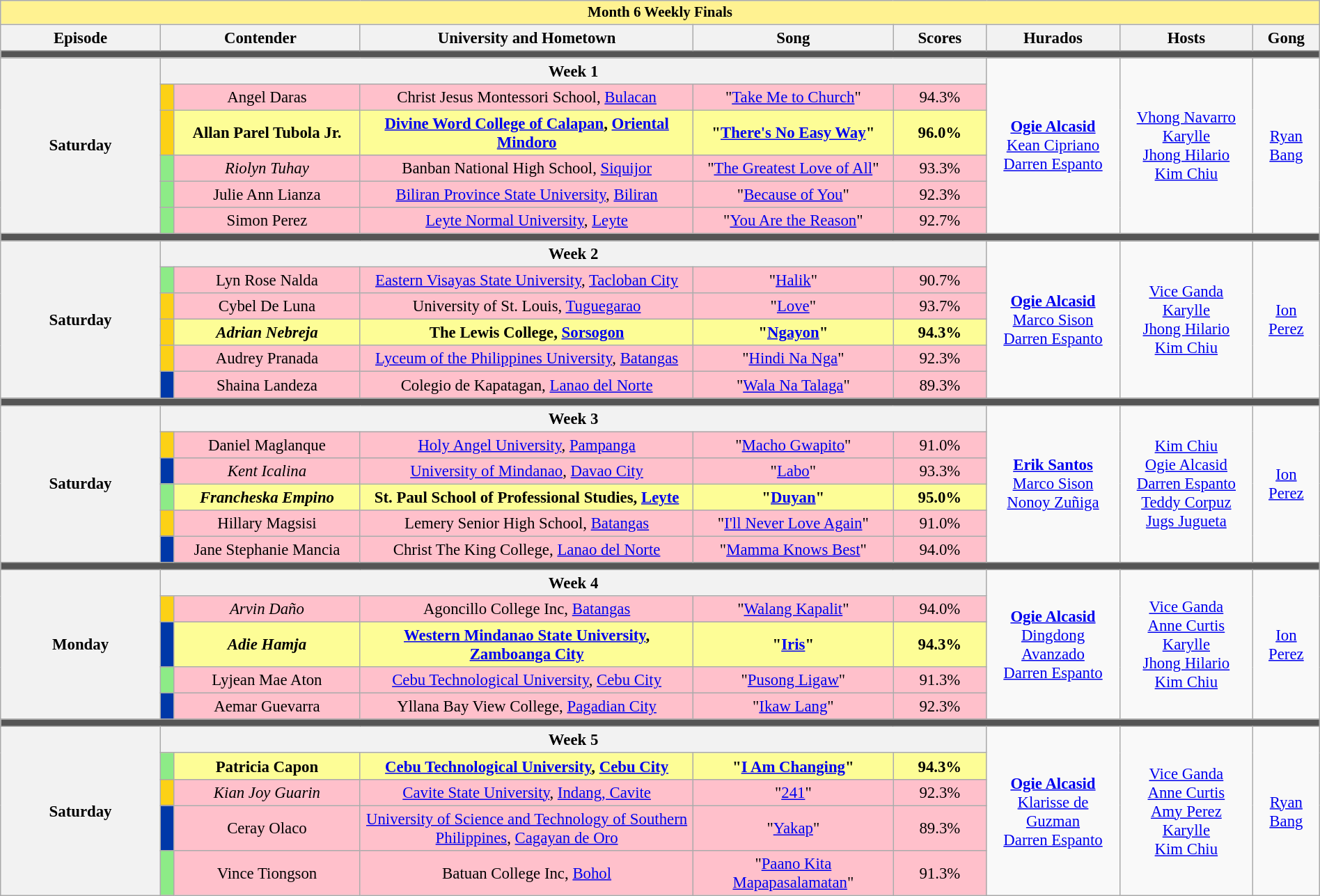<table class="wikitable mw-collapsible mw-collapsed" style="width:100%; text-align:center; font-size:95%;">
<tr>
<th colspan="9" style="background-color:#fff291;font-size:14px">Month 6 Weekly Finals</th>
</tr>
<tr>
<th width="12%">Episode</th>
<th colspan="2" width="15%">Contender</th>
<th width="25%">University and Hometown</th>
<th width="15%">Song</th>
<th width="7%">Scores</th>
<th width="10%">Hurados</th>
<th width="10%">Hosts</th>
<th width="05%">Gong</th>
</tr>
<tr>
<td colspan="9" style="background:#555;"></td>
</tr>
<tr>
<th rowspan="6">Saturday<br></th>
<th colspan="5">Week 1</th>
<td rowspan="6"><strong><a href='#'>Ogie Alcasid</a></strong><br><a href='#'>Kean Cipriano</a><br><a href='#'>Darren Espanto</a></td>
<td rowspan="6"><a href='#'>Vhong Navarro</a><br><a href='#'>Karylle</a><br><a href='#'>Jhong Hilario</a><br><a href='#'>Kim Chiu</a></td>
<td rowspan="6"><a href='#'>Ryan Bang</a></td>
</tr>
<tr style ="background:pink">
<th width="01%" style="background:#FCD116"></th>
<td>Angel Daras</td>
<td>Christ Jesus Montessori School, <a href='#'>Bulacan</a></td>
<td>"<a href='#'>Take Me to Church</a>"</td>
<td>94.3%</td>
</tr>
<tr style="background:#FDFD96">
<th width="01%" style="background:#FCD116"></th>
<td><strong>Allan Parel Tubola Jr.</strong></td>
<td><strong><a href='#'>Divine Word College of Calapan</a>, <a href='#'>Oriental Mindoro</a></strong></td>
<td><strong>"<a href='#'>There's No Easy Way</a>"</strong></td>
<td><strong>96.0%</strong></td>
</tr>
<tr style="background:pink">
<th width="01%" style="background:#8deb87"></th>
<td><em>Riolyn Tuhay</em></td>
<td>Banban National High School, <a href='#'>Siquijor</a></td>
<td>"<a href='#'>The Greatest Love of All</a>"</td>
<td>93.3%</td>
</tr>
<tr style="background:pink">
<th width="01%" style="background:#8deb87"></th>
<td>Julie Ann Lianza</td>
<td><a href='#'>Biliran Province State University</a>, <a href='#'>Biliran</a></td>
<td>"<a href='#'>Because of You</a>"</td>
<td>92.3%</td>
</tr>
<tr style="background:pink">
<th width="01%" style="background:#8deb87"></th>
<td>Simon Perez</td>
<td><a href='#'>Leyte Normal University</a>, <a href='#'>Leyte</a></td>
<td>"<a href='#'>You Are the Reason</a>"</td>
<td>92.7%</td>
</tr>
<tr>
<td colspan="9" style="background:#555;"></td>
</tr>
<tr>
<th rowspan="6">Saturday<br></th>
<th colspan="5">Week 2</th>
<td rowspan="6"><strong><a href='#'>Ogie Alcasid</a></strong><br><a href='#'>Marco Sison</a><br><a href='#'>Darren Espanto</a></td>
<td rowspan="6"><a href='#'>Vice Ganda</a><br><a href='#'>Karylle</a><br><a href='#'>Jhong Hilario</a><br><a href='#'>Kim Chiu</a></td>
<td rowspan="6"><a href='#'>Ion Perez</a></td>
</tr>
<tr style="background:pink">
<th width="01%" style="background:#8deb87"></th>
<td>Lyn Rose Nalda</td>
<td><a href='#'>Eastern Visayas State University</a>, <a href='#'>Tacloban City</a></td>
<td>"<a href='#'>Halik</a>"</td>
<td>90.7%</td>
</tr>
<tr style="background:pink">
<th width="01%" style="background:#FCD116"></th>
<td>Cybel De Luna</td>
<td>University of St. Louis, <a href='#'>Tuguegarao</a></td>
<td>"<a href='#'>Love</a>"</td>
<td>93.7%</td>
</tr>
<tr style="background:#FDFD96">
<th width="01%" style="background:#FCD116"></th>
<td><strong><em>Adrian Nebreja</em></strong></td>
<td><strong>The Lewis College, <a href='#'>Sorsogon</a></strong></td>
<td><strong>"<a href='#'>Ngayon</a>"</strong></td>
<td><strong>94.3%</strong></td>
</tr>
<tr style="background:pink">
<th width="01%" style="background:#FCD116"></th>
<td>Audrey Pranada</td>
<td><a href='#'>Lyceum of the Philippines University</a>, <a href='#'>Batangas</a></td>
<td>"<a href='#'>Hindi Na Nga</a>"</td>
<td>92.3%</td>
</tr>
<tr style="background:pink">
<th width="01%" style="background:#0038A8"></th>
<td>Shaina Landeza</td>
<td>Colegio de Kapatagan, <a href='#'>Lanao del Norte</a></td>
<td>"<a href='#'>Wala Na Talaga</a>"</td>
<td>89.3%</td>
</tr>
<tr>
<td colspan="9" style="background:#555;"></td>
</tr>
<tr>
<th rowspan="6">Saturday<br></th>
<th colspan="5">Week 3</th>
<td rowspan="6"><strong><a href='#'>Erik Santos</a></strong><br><a href='#'>Marco Sison</a><br><a href='#'>Nonoy Zuñiga</a></td>
<td rowspan="6"><a href='#'>Kim Chiu</a><br><a href='#'>Ogie Alcasid</a><br><a href='#'>Darren Espanto</a><br><a href='#'>Teddy Corpuz</a><br><a href='#'>Jugs Jugueta</a></td>
<td rowspan="6"><a href='#'>Ion Perez</a></td>
</tr>
<tr style="background:pink">
<th width="01%" style="background:#FCD116"></th>
<td>Daniel Maglanque</td>
<td><a href='#'>Holy Angel University</a>, <a href='#'>Pampanga</a></td>
<td>"<a href='#'>Macho Gwapito</a>"</td>
<td>91.0%</td>
</tr>
<tr style="background:pink">
<th width="01%" style="background:#0038A8"></th>
<td><em>Kent Icalina</em></td>
<td><a href='#'>University of Mindanao</a>, <a href='#'>Davao City</a></td>
<td>"<a href='#'>Labo</a>"</td>
<td>93.3%</td>
</tr>
<tr style="background:#FDFD96">
<th width="01%" style="background:#8deb87"></th>
<td><strong><em>Francheska Empino</em></strong></td>
<td><strong>St. Paul School of Professional Studies, <a href='#'>Leyte</a></strong></td>
<td><strong>"<a href='#'>Duyan</a>"</strong></td>
<td><strong>95.0%</strong></td>
</tr>
<tr style="background:pink">
<th width="01%" style="background:#FCD116"></th>
<td>Hillary Magsisi</td>
<td>Lemery Senior High School, <a href='#'>Batangas</a></td>
<td>"<a href='#'>I'll Never Love Again</a>"</td>
<td>91.0%</td>
</tr>
<tr style="background:pink">
<th width="01%" style="background:#0038A8"></th>
<td>Jane Stephanie Mancia</td>
<td>Christ The King College, <a href='#'>Lanao del Norte</a></td>
<td>"<a href='#'>Mamma Knows Best</a>"</td>
<td>94.0%</td>
</tr>
<tr>
<td colspan="9" style="background:#555;"></td>
</tr>
<tr>
<th rowspan="5">Monday<br></th>
<th colspan="5">Week 4</th>
<td rowspan="5"><strong><a href='#'>Ogie Alcasid</a></strong><br><a href='#'>Dingdong Avanzado</a><br><a href='#'>Darren Espanto</a></td>
<td rowspan="5"><a href='#'>Vice Ganda</a><br><a href='#'>Anne Curtis</a><br><a href='#'>Karylle</a><br><a href='#'>Jhong Hilario</a><br><a href='#'>Kim Chiu</a></td>
<td rowspan="5"><a href='#'>Ion Perez</a></td>
</tr>
<tr style="background:pink">
<th width="01%" style="background:#FCD116"></th>
<td><em>Arvin Daño</em></td>
<td>Agoncillo College Inc, <a href='#'>Batangas</a></td>
<td>"<a href='#'>Walang Kapalit</a>"</td>
<td>94.0%</td>
</tr>
<tr style="background:#FDFD96">
<th width="01%" style="background:#0038A8"></th>
<td><strong><em>Adie Hamja</em></strong></td>
<td><strong><a href='#'>Western Mindanao State University</a>, <a href='#'>Zamboanga City</a></strong></td>
<td><strong>"<a href='#'>Iris</a>"</strong></td>
<td><strong>94.3%</strong></td>
</tr>
<tr style="background:pink">
<th width="01%" style="background:#8deb87"></th>
<td>Lyjean Mae Aton</td>
<td><a href='#'>Cebu Technological University</a>, <a href='#'>Cebu City</a></td>
<td>"<a href='#'>Pusong Ligaw</a>"</td>
<td>91.3%</td>
</tr>
<tr style="background:pink">
<th width="01%" style="background:#0038A8"></th>
<td>Aemar Guevarra</td>
<td>Yllana Bay View College, <a href='#'>Pagadian City</a></td>
<td>"<a href='#'>Ikaw Lang</a>"</td>
<td>92.3%</td>
</tr>
<tr>
<td colspan="9" style="background:#555;"></td>
</tr>
<tr>
<th rowspan="5">Saturday<br></th>
<th colspan="5">Week 5</th>
<td rowspan="5"><strong><a href='#'>Ogie Alcasid</a></strong><br><a href='#'>Klarisse de Guzman</a><br><a href='#'>Darren Espanto</a></td>
<td rowspan="5"><a href='#'>Vice Ganda</a><br><a href='#'>Anne Curtis</a><br><a href='#'>Amy Perez</a><br><a href='#'>Karylle</a><br><a href='#'>Kim Chiu</a></td>
<td rowspan="5"><a href='#'>Ryan Bang</a></td>
</tr>
<tr style="background:#FDFD96">
<th width="01%" style="background:#8deb87"></th>
<td><strong>Patricia Capon</strong></td>
<td><strong><a href='#'>Cebu Technological University</a>, <a href='#'>Cebu City</a></strong></td>
<td><strong>"<a href='#'>I Am Changing</a>"</strong></td>
<td><strong>94.3%</strong></td>
</tr>
<tr style="background:pink">
<th width="01%" style="background:#FCD116"></th>
<td><em>Kian Joy Guarin</em></td>
<td><a href='#'>Cavite State University</a>, <a href='#'>Indang, Cavite</a></td>
<td>"<a href='#'>241</a>"</td>
<td>92.3%</td>
</tr>
<tr style="background:pink">
<th width="01%" style="background:#0038A8"></th>
<td>Ceray Olaco</td>
<td><a href='#'>University of Science and Technology of Southern Philippines</a>, <a href='#'>Cagayan de Oro</a></td>
<td>"<a href='#'>Yakap</a>"</td>
<td>89.3%</td>
</tr>
<tr style="background:pink">
<th width="01%" style="background:#8deb87"></th>
<td>Vince Tiongson</td>
<td>Batuan College Inc, <a href='#'>Bohol</a></td>
<td>"<a href='#'>Paano Kita Mapapasalamatan</a>"</td>
<td>91.3%</td>
</tr>
</table>
